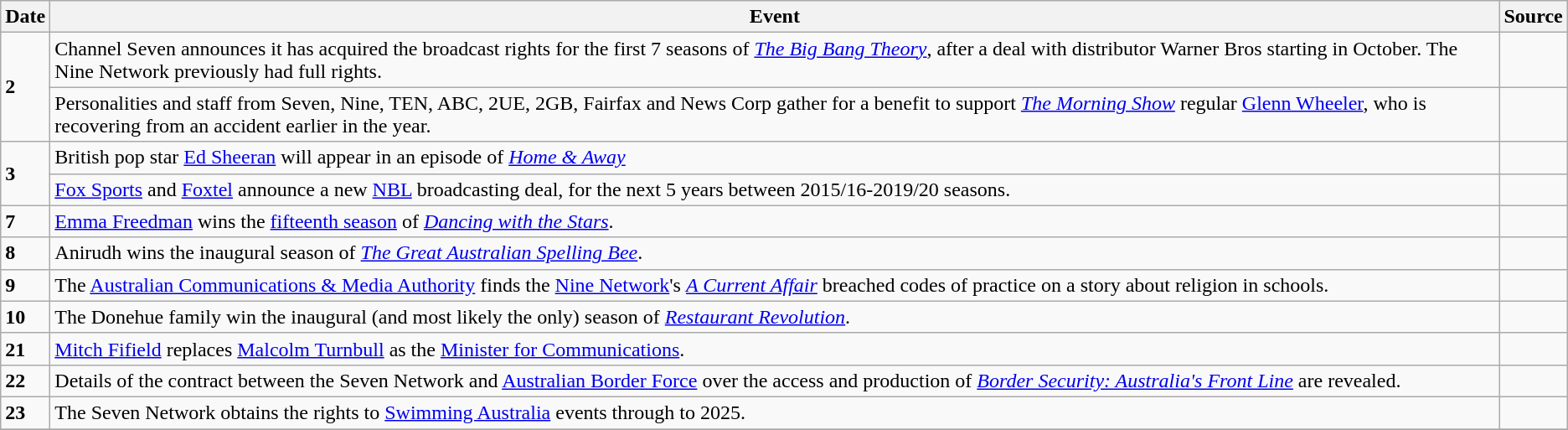<table class="wikitable">
<tr>
<th>Date</th>
<th>Event</th>
<th>Source</th>
</tr>
<tr>
<td rowspan="2"><strong>2</strong></td>
<td>Channel Seven announces it has acquired the broadcast rights for the first 7 seasons of <em><a href='#'>The Big Bang Theory</a></em>, after a deal with distributor Warner Bros starting in October. The Nine Network previously had full rights.</td>
<td></td>
</tr>
<tr>
<td>Personalities and staff from Seven, Nine, TEN, ABC, 2UE, 2GB, Fairfax and News Corp gather for a benefit to support <em><a href='#'>The Morning Show</a></em> regular <a href='#'>Glenn Wheeler</a>, who is recovering from an accident earlier in the year.</td>
<td></td>
</tr>
<tr>
<td rowspan="2"><strong>3</strong></td>
<td>British pop star <a href='#'>Ed Sheeran</a> will appear in an episode of <em><a href='#'>Home & Away</a></em></td>
<td></td>
</tr>
<tr>
<td><a href='#'>Fox Sports</a> and <a href='#'>Foxtel</a> announce a new <a href='#'>NBL</a> broadcasting deal, for the next 5 years between 2015/16-2019/20 seasons.</td>
<td></td>
</tr>
<tr>
<td><strong>7</strong></td>
<td><a href='#'>Emma Freedman</a> wins the <a href='#'>fifteenth season</a> of <em><a href='#'>Dancing with the Stars</a></em>.</td>
<td></td>
</tr>
<tr>
<td><strong>8</strong></td>
<td>Anirudh wins the inaugural season of <em><a href='#'>The Great Australian Spelling Bee</a></em>.</td>
<td></td>
</tr>
<tr>
<td><strong>9</strong></td>
<td>The <a href='#'>Australian Communications & Media Authority</a> finds the <a href='#'>Nine Network</a>'s <em><a href='#'>A Current Affair</a></em> breached codes of practice on a story about religion in schools.</td>
<td></td>
</tr>
<tr>
<td><strong>10</strong></td>
<td>The Donehue family win the inaugural (and most likely the only) season of <em><a href='#'>Restaurant Revolution</a></em>.</td>
<td></td>
</tr>
<tr>
<td><strong>21</strong></td>
<td><a href='#'>Mitch Fifield</a> replaces <a href='#'>Malcolm Turnbull</a> as the <a href='#'>Minister for Communications</a>.</td>
<td></td>
</tr>
<tr>
<td><strong>22</strong></td>
<td>Details of the contract between the Seven Network and <a href='#'>Australian Border Force</a> over the access and production of <em><a href='#'>Border Security: Australia's Front Line</a></em> are revealed.</td>
<td></td>
</tr>
<tr>
<td><strong>23</strong></td>
<td>The Seven Network obtains the rights to <a href='#'>Swimming Australia</a> events through to 2025.</td>
<td></td>
</tr>
<tr>
</tr>
</table>
